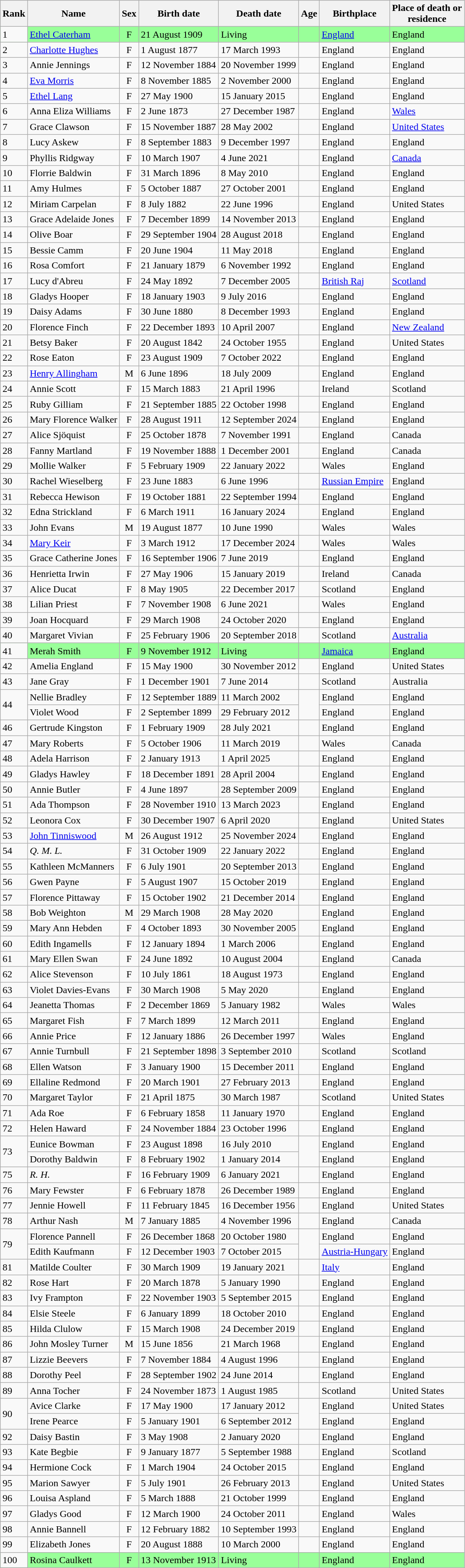<table class="wikitable sortable">
<tr>
<th>Rank</th>
<th>Name</th>
<th>Sex</th>
<th data-sort-type=date>Birth date</th>
<th data-sort-type=date>Death date</th>
<th>Age</th>
<th>Birthplace</th>
<th>Place of death or <br> residence</th>
</tr>
<tr bgcolor="99FF99">
<td bgcolor="#F9F9F9">1</td>
<td data-sort-value="Caterham"><a href='#'>Ethel Caterham</a></td>
<td align=center>F</td>
<td>21 August 1909</td>
<td>Living</td>
<td></td>
<td><a href='#'>England</a></td>
<td>England</td>
</tr>
<tr>
<td>2</td>
<td data-sort-value="Hughes"><a href='#'>Charlotte Hughes</a></td>
<td align=center>F</td>
<td>1 August 1877</td>
<td>17 March 1993</td>
<td nowrap="nowrap"></td>
<td>England</td>
<td>England</td>
</tr>
<tr>
<td>3</td>
<td data-sort-value="Jennings">Annie Jennings</td>
<td align=center>F</td>
<td>12 November 1884</td>
<td>20 November 1999</td>
<td></td>
<td>England</td>
<td>England</td>
</tr>
<tr>
<td>4</td>
<td data-sort-value="Morris"><a href='#'>Eva Morris</a></td>
<td align=center>F</td>
<td>8 November 1885</td>
<td>2 November 2000</td>
<td></td>
<td>England</td>
<td>England</td>
</tr>
<tr>
<td>5</td>
<td data-sort-value="Lang"><a href='#'>Ethel Lang</a></td>
<td align=center>F</td>
<td>27 May 1900</td>
<td>15 January 2015</td>
<td></td>
<td>England</td>
<td>England</td>
</tr>
<tr>
<td>6</td>
<td data-sort-value="Williams">Anna Eliza Williams</td>
<td align=center>F</td>
<td>2 June 1873</td>
<td>27 December 1987</td>
<td></td>
<td>England</td>
<td><a href='#'>Wales</a></td>
</tr>
<tr>
<td>7</td>
<td data-sort-value="Clawson">Grace Clawson</td>
<td align=center>F</td>
<td>15 November 1887</td>
<td>28 May 2002</td>
<td></td>
<td>England</td>
<td nowrap="nowrap"><a href='#'>United States</a></td>
</tr>
<tr>
<td>8</td>
<td data-sort-value="Askew">Lucy Askew</td>
<td align=center>F</td>
<td>8 September 1883</td>
<td>9 December 1997</td>
<td></td>
<td>England</td>
<td>England</td>
</tr>
<tr>
<td>9</td>
<td data-sort-value="Ridgway">Phyllis Ridgway</td>
<td align=center>F</td>
<td>10 March 1907</td>
<td>4 June 2021</td>
<td></td>
<td>England</td>
<td><a href='#'>Canada</a></td>
</tr>
<tr>
<td>10</td>
<td data-sort-value="Baldwin, Florrie">Florrie Baldwin</td>
<td align=center>F</td>
<td>31 March 1896</td>
<td>8 May 2010</td>
<td></td>
<td>England</td>
<td>England</td>
</tr>
<tr>
<td>11</td>
<td data-sort-value="Hulmes">Amy Hulmes</td>
<td align=center>F</td>
<td>5 October 1887</td>
<td>27 October 2001</td>
<td></td>
<td>England</td>
<td>England</td>
</tr>
<tr>
<td>12</td>
<td data-sort-value="Carpelan">Miriam Carpelan</td>
<td align=center>F</td>
<td>8 July 1882</td>
<td>22 June 1996</td>
<td></td>
<td>England</td>
<td>United States</td>
</tr>
<tr>
<td>13</td>
<td data-sort-value="Jones, Grace Adelaide">Grace Adelaide Jones</td>
<td align=center>F</td>
<td>7 December 1899</td>
<td>14 November 2013</td>
<td></td>
<td>England</td>
<td>England</td>
</tr>
<tr>
<td>14</td>
<td data-sort-value="Boar">Olive Boar</td>
<td align=center>F</td>
<td nowrap="nowrap">29 September 1904</td>
<td>28 August 2018</td>
<td></td>
<td>England</td>
<td>England</td>
</tr>
<tr>
<td>15</td>
<td data-sort-value="Camm">Bessie Camm</td>
<td align=center>F</td>
<td>20 June 1904</td>
<td>11 May 2018</td>
<td></td>
<td>England</td>
<td>England</td>
</tr>
<tr>
<td>16</td>
<td data-sort-value="Comfort">Rosa Comfort</td>
<td align=center>F</td>
<td>21 January 1879</td>
<td>6 November 1992</td>
<td></td>
<td>England</td>
<td>England</td>
</tr>
<tr>
<td>17</td>
<td data-sort-value="Abreu">Lucy d'Abreu</td>
<td align=center>F</td>
<td>24 May 1892</td>
<td>7 December 2005</td>
<td></td>
<td><a href='#'>British Raj</a></td>
<td><a href='#'>Scotland</a></td>
</tr>
<tr>
<td>18</td>
<td data-sort-value="Hooper">Gladys Hooper</td>
<td align=center>F</td>
<td>18 January 1903</td>
<td>9 July 2016</td>
<td></td>
<td>England</td>
<td>England</td>
</tr>
<tr>
<td>19</td>
<td data-sort-value="Adams">Daisy Adams</td>
<td align="center">F</td>
<td>30 June 1880</td>
<td>8 December 1993</td>
<td></td>
<td>England</td>
<td>England</td>
</tr>
<tr>
<td>20</td>
<td data-sort-value="Finch">Florence Finch</td>
<td align=center>F</td>
<td>22 December 1893</td>
<td>10 April 2007</td>
<td></td>
<td>England</td>
<td nowrap="nowrap"><a href='#'>New Zealand</a></td>
</tr>
<tr>
<td>21</td>
<td data-sort-value="Baker">Betsy Baker</td>
<td align=center>F</td>
<td>20 August 1842</td>
<td>24 October 1955</td>
<td></td>
<td>England</td>
<td>United States</td>
</tr>
<tr>
<td>22</td>
<td data-sort-value="Eaton">Rose Eaton</td>
<td align=center>F</td>
<td>23 August 1909</td>
<td>7 October 2022</td>
<td></td>
<td>England</td>
<td>England</td>
</tr>
<tr>
<td>23</td>
<td data-sort-value="Allingham"><a href='#'>Henry Allingham</a></td>
<td align=center>M</td>
<td>6 June 1896</td>
<td>18 July 2009</td>
<td></td>
<td>England</td>
<td>England</td>
</tr>
<tr>
<td>24</td>
<td data-sort-value="Scott">Annie Scott</td>
<td align=center>F</td>
<td>15 March 1883</td>
<td>21 April 1996</td>
<td></td>
<td>Ireland</td>
<td>Scotland</td>
</tr>
<tr>
<td>25</td>
<td data-sort-value="Gilliam">Ruby Gilliam</td>
<td align=center>F</td>
<td>21 September 1885</td>
<td>22 October 1998</td>
<td></td>
<td>England</td>
<td>England</td>
</tr>
<tr>
<td>26</td>
<td data-sort-value="Walker" nowrap="nowrap">Mary Florence Walker</td>
<td align=center>F</td>
<td>28 August 1911</td>
<td>12 September 2024</td>
<td></td>
<td>England</td>
<td>England</td>
</tr>
<tr>
<td>27</td>
<td data-sort-value="Sjöquist">Alice Sjöquist</td>
<td align=center>F</td>
<td>25 October 1878</td>
<td>7 November 1991</td>
<td></td>
<td>England</td>
<td>Canada</td>
</tr>
<tr>
<td>28</td>
<td data-sort-value="Martland">Fanny Martland</td>
<td align=center>F</td>
<td>19 November 1888</td>
<td>1 December 2001</td>
<td></td>
<td>England</td>
<td>Canada</td>
</tr>
<tr>
<td>29</td>
<td data-sort-value="Walker">Mollie Walker</td>
<td align=center>F</td>
<td>5 February 1909</td>
<td>22 January 2022</td>
<td></td>
<td>Wales</td>
<td>England</td>
</tr>
<tr>
<td>30</td>
<td data-sort-value="Wieselberg">Rachel Wieselberg</td>
<td align=center>F</td>
<td>23 June 1883</td>
<td>6 June 1996</td>
<td></td>
<td><a href='#'>Russian Empire</a></td>
<td>England</td>
</tr>
<tr>
<td>31</td>
<td data-sort-value="Hewison">Rebecca Hewison</td>
<td align=center>F</td>
<td>19 October 1881</td>
<td>22 September 1994</td>
<td></td>
<td>England</td>
<td>England</td>
</tr>
<tr>
<td>32</td>
<td data-sort-value="Strickland">Edna Strickland</td>
<td align="center">F</td>
<td>6 March 1911</td>
<td>16 January 2024</td>
<td></td>
<td>England</td>
<td>England</td>
</tr>
<tr>
<td>33</td>
<td data-sort-value="Evans">John Evans</td>
<td align=center>M</td>
<td>19 August 1877</td>
<td>10 June 1990</td>
<td></td>
<td>Wales</td>
<td>Wales</td>
</tr>
<tr>
<td>34</td>
<td data-sort-value="Keir"><a href='#'>Mary Keir</a></td>
<td align=center>F</td>
<td>3 March 1912</td>
<td>17 December 2024</td>
<td></td>
<td>Wales</td>
<td>Wales</td>
</tr>
<tr>
<td>35</td>
<td data-sort-value="Jones, Grace Catherine">Grace Catherine Jones</td>
<td align=center>F</td>
<td>16 September 1906</td>
<td>7 June 2019</td>
<td></td>
<td>England</td>
<td>England</td>
</tr>
<tr>
<td>36</td>
<td data-sort-value="Irwin">Henrietta Irwin</td>
<td align=center>F</td>
<td>27 May 1906</td>
<td>15 January 2019</td>
<td></td>
<td>Ireland</td>
<td>Canada</td>
</tr>
<tr>
<td>37</td>
<td data-sort-value="Ducat">Alice Ducat</td>
<td align=center>F</td>
<td>8 May 1905</td>
<td>22 December 2017</td>
<td></td>
<td>Scotland</td>
<td>England</td>
</tr>
<tr>
<td>38</td>
<td data-sort-value="Priest">Lilian Priest</td>
<td align=center>F</td>
<td>7 November 1908</td>
<td>6 June 2021</td>
<td></td>
<td>Wales</td>
<td>England</td>
</tr>
<tr>
<td>39</td>
<td data-sort-value="Hocquard">Joan Hocquard</td>
<td align=center>F</td>
<td>29 March 1908</td>
<td>24 October 2020</td>
<td></td>
<td>England</td>
<td>England</td>
</tr>
<tr>
<td>40</td>
<td data-sort-value="Vivian">Margaret Vivian</td>
<td align=center>F</td>
<td>25 February 1906</td>
<td>20 September 2018</td>
<td></td>
<td>Scotland</td>
<td><a href='#'>Australia</a></td>
</tr>
<tr bgcolor="99FF99">
<td bgcolor="#F9F9F9">41</td>
<td data-sort-value="Smith">Merah Smith</td>
<td align=center>F</td>
<td>9 November 1912</td>
<td>Living</td>
<td></td>
<td><a href='#'>Jamaica</a></td>
<td>England</td>
</tr>
<tr>
<td>42</td>
<td data-sort-value="England">Amelia England</td>
<td align=center>F</td>
<td>15 May 1900</td>
<td>30 November 2012</td>
<td></td>
<td>England</td>
<td>United States</td>
</tr>
<tr>
<td>43</td>
<td data-sort-value="Gray">Jane Gray</td>
<td align=center>F</td>
<td>1 December 1901</td>
<td>7 June 2014</td>
<td></td>
<td>Scotland</td>
<td>Australia</td>
</tr>
<tr>
<td rowspan=2>44</td>
<td data-sort-value="Bradley">Nellie Bradley</td>
<td align=center>F</td>
<td>12 September 1889</td>
<td>11 March 2002</td>
<td rowspan=2></td>
<td>England</td>
<td>England</td>
</tr>
<tr 45>
<td data-sort-value="Wood">Violet Wood</td>
<td align=center>F</td>
<td>2 September 1899</td>
<td>29 February 2012</td>
<td>England</td>
<td>England</td>
</tr>
<tr>
<td>46</td>
<td data-sort-value="Kingston">Gertrude Kingston</td>
<td align=center>F</td>
<td>1 February 1909</td>
<td>28 July 2021</td>
<td></td>
<td>England</td>
<td>England</td>
</tr>
<tr>
<td>47</td>
<td data-sort-value="Roberts">Mary Roberts</td>
<td align=center>F</td>
<td>5 October 1906</td>
<td>11 March 2019</td>
<td></td>
<td>Wales</td>
<td>Canada</td>
</tr>
<tr>
<td>48</td>
<td data-sort-value="Harrison">Adela Harrison</td>
<td align=center>F</td>
<td>2 January 1913</td>
<td>1 April 2025</td>
<td></td>
<td>England</td>
<td>England</td>
</tr>
<tr>
<td>49</td>
<td data-sort-value="Hawley">Gladys Hawley</td>
<td align=center>F</td>
<td>18 December 1891</td>
<td>28 April 2004</td>
<td></td>
<td>England</td>
<td>England</td>
</tr>
<tr>
<td>50</td>
<td data-sort-value="Butler">Annie Butler</td>
<td align=center>F</td>
<td>4 June 1897</td>
<td>28 September 2009</td>
<td></td>
<td>England</td>
<td>England</td>
</tr>
<tr>
<td>51</td>
<td data-sort-value="Thompson">Ada Thompson</td>
<td align=center>F</td>
<td>28 November 1910</td>
<td>13 March 2023</td>
<td></td>
<td>England</td>
<td>England</td>
</tr>
<tr>
<td>52</td>
<td data-sort-value="Cox">Leonora Cox</td>
<td align=center>F</td>
<td>30 December 1907</td>
<td>6 April 2020</td>
<td></td>
<td>England</td>
<td>United States</td>
</tr>
<tr>
<td>53</td>
<td data-sort-value="Tinniswood"><a href='#'>John Tinniswood</a></td>
<td align=center>M</td>
<td>26 August 1912</td>
<td>25 November 2024</td>
<td></td>
<td>England</td>
<td>England</td>
</tr>
<tr>
<td>54</td>
<td data-sort-value="L"><em>Q. M. L.</em></td>
<td align=center>F</td>
<td>31 October 1909</td>
<td>22 January 2022</td>
<td></td>
<td>England</td>
<td>England</td>
</tr>
<tr>
<td>55</td>
<td data-sort-value="McManners">Kathleen McManners</td>
<td align=center>F</td>
<td>6 July 1901</td>
<td>20 September 2013</td>
<td></td>
<td>England</td>
<td>England</td>
</tr>
<tr>
<td>56</td>
<td data-sort-value="Payne">Gwen Payne</td>
<td align=center>F</td>
<td>5 August 1907</td>
<td>15 October 2019</td>
<td></td>
<td>England</td>
<td>England</td>
</tr>
<tr>
<td>57</td>
<td data-sort-value="Pittaway">Florence Pittaway</td>
<td align=center>F</td>
<td>15 October 1902</td>
<td>21 December 2014</td>
<td></td>
<td>England</td>
<td>England</td>
</tr>
<tr>
<td>58</td>
<td data-sort-value="Weighton">Bob Weighton</td>
<td align=center>M</td>
<td>29 March 1908</td>
<td>28 May 2020</td>
<td></td>
<td>England</td>
<td>England</td>
</tr>
<tr>
<td>59</td>
<td data-sort-value="Hebden">Mary Ann Hebden</td>
<td align=center>F</td>
<td>4 October 1893</td>
<td>30 November 2005</td>
<td></td>
<td>England</td>
<td>England</td>
</tr>
<tr>
<td>60</td>
<td data-sort-value="Ingamells">Edith Ingamells</td>
<td align=center>F</td>
<td>12 January 1894</td>
<td>1 March 2006</td>
<td></td>
<td>England</td>
<td>England</td>
</tr>
<tr>
<td>61</td>
<td data-sort-value="Swan">Mary Ellen Swan</td>
<td align=center>F</td>
<td>24 June 1892</td>
<td>10 August 2004</td>
<td></td>
<td>England</td>
<td>Canada</td>
</tr>
<tr>
<td>62</td>
<td data-sort-value="Stevenson">Alice Stevenson</td>
<td align=center>F</td>
<td>10 July 1861</td>
<td>18 August 1973</td>
<td></td>
<td>England</td>
<td>England</td>
</tr>
<tr>
<td>63</td>
<td data-sort-value="Davies">Violet Davies-Evans</td>
<td align=center>F</td>
<td>30 March 1908</td>
<td>5 May 2020</td>
<td></td>
<td>England</td>
<td>England</td>
</tr>
<tr>
<td>64</td>
<td data-sort-value="Thomas">Jeanetta Thomas</td>
<td align=center>F</td>
<td>2 December 1869</td>
<td>5 January 1982</td>
<td></td>
<td>Wales</td>
<td>Wales</td>
</tr>
<tr>
<td>65</td>
<td data-sort-value="Fish">Margaret Fish</td>
<td align=center>F</td>
<td>7 March 1899</td>
<td>12 March 2011</td>
<td></td>
<td>England</td>
<td>England</td>
</tr>
<tr>
<td>66</td>
<td data-sort-value="Price">Annie Price</td>
<td align=center>F</td>
<td>12 January 1886</td>
<td>26 December 1997</td>
<td></td>
<td>Wales</td>
<td>England</td>
</tr>
<tr>
<td>67</td>
<td data-sort-value="Turnbull">Annie Turnbull</td>
<td align=center>F</td>
<td>21 September 1898</td>
<td>3 September 2010</td>
<td></td>
<td>Scotland</td>
<td>Scotland</td>
</tr>
<tr>
<td>68</td>
<td data-sort-value="Watson">Ellen Watson</td>
<td align=center>F</td>
<td>3 January 1900</td>
<td>15 December 2011</td>
<td></td>
<td>England</td>
<td>England</td>
</tr>
<tr>
<td>69</td>
<td data-sort-value="Redmond">Ellaline Redmond</td>
<td align=center>F</td>
<td>20 March 1901</td>
<td>27 February 2013</td>
<td></td>
<td>England</td>
<td>England</td>
</tr>
<tr>
<td>70</td>
<td data-sort-value="Taylor">Margaret Taylor</td>
<td align=center>F</td>
<td>21 April 1875</td>
<td>30 March 1987</td>
<td></td>
<td>Scotland</td>
<td>United States</td>
</tr>
<tr>
<td>71</td>
<td data-sort-value="Roe">Ada Roe</td>
<td align=center>F</td>
<td>6 February 1858</td>
<td>11 January 1970</td>
<td></td>
<td>England</td>
<td>England</td>
</tr>
<tr>
<td>72</td>
<td data-sort-value="Haward">Helen Haward</td>
<td align=center>F</td>
<td>24 November 1884</td>
<td>23 October 1996</td>
<td></td>
<td>England</td>
<td>England</td>
</tr>
<tr>
<td rowspan=2>73</td>
<td data-sort-value="Bowman">Eunice Bowman</td>
<td align=center>F</td>
<td>23 August 1898</td>
<td>16 July 2010</td>
<td rowspan=2></td>
<td>England</td>
<td>England</td>
</tr>
<tr 74>
<td data-sort-value="Baldwin, Dorothy">Dorothy Baldwin</td>
<td align=center>F</td>
<td>8 February 1902</td>
<td>1 January 2014</td>
<td>England</td>
<td>England</td>
</tr>
<tr>
<td>75</td>
<td data-sort-value="H"><em>R. H.</em></td>
<td align=center>F</td>
<td>16 February 1909</td>
<td>6 January 2021</td>
<td></td>
<td>England</td>
<td>England</td>
</tr>
<tr>
<td>76</td>
<td data-sort-value="Fewster">Mary Fewster</td>
<td align=center>F</td>
<td>6 February 1878</td>
<td>26 December 1989</td>
<td></td>
<td>England</td>
<td>England</td>
</tr>
<tr>
<td>77</td>
<td data-sort-value="Howell">Jennie Howell</td>
<td align=center>F</td>
<td>11 February 1845</td>
<td>16 December 1956</td>
<td></td>
<td>England</td>
<td>United States</td>
</tr>
<tr>
<td>78</td>
<td data-sort-value="Nash">Arthur Nash</td>
<td align=center>M</td>
<td>7 January 1885</td>
<td>4 November 1996</td>
<td></td>
<td>England</td>
<td>Canada</td>
</tr>
<tr>
<td rowspan=2>79</td>
<td data-sort-value="Pannell">Florence Pannell</td>
<td align=center>F</td>
<td>26 December 1868</td>
<td>20 October 1980</td>
<td rowspan=2></td>
<td>England</td>
<td>England</td>
</tr>
<tr 80>
<td data-sort-value="Kaufmann">Edith Kaufmann</td>
<td align=center>F</td>
<td>12 December 1903</td>
<td>7 October 2015</td>
<td><a href='#'>Austria-Hungary</a></td>
<td>England</td>
</tr>
<tr>
<td>81</td>
<td data-sort-value="Coulter">Matilde Coulter</td>
<td align=center>F</td>
<td>30 March 1909</td>
<td>19 January 2021</td>
<td></td>
<td><a href='#'>Italy</a></td>
<td>England</td>
</tr>
<tr>
<td>82</td>
<td data-sort-value="Hart">Rose Hart</td>
<td align=center>F</td>
<td>20 March 1878</td>
<td>5 January 1990</td>
<td></td>
<td>England</td>
<td>England</td>
</tr>
<tr>
<td>83</td>
<td data-sort-value="Frampton">Ivy Frampton</td>
<td align=center>F</td>
<td>22 November 1903</td>
<td>5 September 2015</td>
<td></td>
<td>England</td>
<td>England</td>
</tr>
<tr>
<td>84</td>
<td data-sort-value="Steele">Elsie Steele</td>
<td align=center>F</td>
<td>6 January 1899</td>
<td>18 October 2010</td>
<td></td>
<td>England</td>
<td>England</td>
</tr>
<tr>
<td>85</td>
<td data-sort-value="Clulow">Hilda Clulow</td>
<td align=center>F</td>
<td>15 March 1908</td>
<td nowrap="nowrap">24 December 2019</td>
<td></td>
<td>England</td>
<td>England</td>
</tr>
<tr>
<td>86</td>
<td data-sort-value="Turner">John Mosley Turner</td>
<td align=center>M</td>
<td>15 June 1856</td>
<td>21 March 1968</td>
<td></td>
<td>England</td>
<td>England</td>
</tr>
<tr>
<td>87</td>
<td data-sort-value="Beevers">Lizzie Beevers</td>
<td align=center>F</td>
<td>7 November 1884</td>
<td>4 August 1996</td>
<td></td>
<td>England</td>
<td>England</td>
</tr>
<tr>
<td>88</td>
<td data-sort-value="Peel">Dorothy Peel</td>
<td align=center>F</td>
<td>28 September 1902</td>
<td>24 June 2014</td>
<td></td>
<td>England</td>
<td>England</td>
</tr>
<tr>
<td>89</td>
<td data-sort-value="Tocher">Anna Tocher</td>
<td align=center>F</td>
<td>24 November 1873</td>
<td>1 August 1985</td>
<td></td>
<td>Scotland</td>
<td>United States</td>
</tr>
<tr>
<td rowspan=2>90</td>
<td data-sort-value="Clarke">Avice Clarke</td>
<td align=center>F</td>
<td>17 May 1900</td>
<td>17 January 2012</td>
<td rowspan=2></td>
<td>England</td>
<td>United States</td>
</tr>
<tr 91>
<td data-sort-value="Pearce">Irene Pearce</td>
<td align=center>F</td>
<td>5 January 1901</td>
<td>6 September 2012</td>
<td>England</td>
<td>England</td>
</tr>
<tr>
<td>92</td>
<td data-sort-value="Bastin">Daisy Bastin</td>
<td align=center>F</td>
<td>3 May 1908</td>
<td>2 January 2020</td>
<td></td>
<td>England</td>
<td>England</td>
</tr>
<tr>
<td>93</td>
<td data-sort-value="Begbie">Kate Begbie</td>
<td align=center>F</td>
<td>9 January 1877</td>
<td>5 September 1988</td>
<td></td>
<td>England</td>
<td>Scotland</td>
</tr>
<tr>
<td>94</td>
<td data-sort-value="Cock">Hermione Cock</td>
<td align=center>F</td>
<td>1 March 1904</td>
<td>24 October 2015</td>
<td></td>
<td>England</td>
<td>England</td>
</tr>
<tr>
<td>95</td>
<td data-sort-value="Sawyer">Marion Sawyer</td>
<td align=center>F</td>
<td>5 July 1901</td>
<td>26 February 2013</td>
<td></td>
<td>England</td>
<td>United States</td>
</tr>
<tr>
<td>96</td>
<td data-sort-value="Aspland">Louisa Aspland</td>
<td align=center>F</td>
<td>5 March 1888</td>
<td>21 October 1999</td>
<td></td>
<td>England</td>
<td>England</td>
</tr>
<tr>
<td>97</td>
<td data-sort-value="Good">Gladys Good</td>
<td align=center>F</td>
<td>12 March 1900</td>
<td>24 October 2011</td>
<td></td>
<td>England</td>
<td>Wales</td>
</tr>
<tr>
<td>98</td>
<td data-sort-value="Bannell">Annie Bannell</td>
<td align=center>F</td>
<td>12 February 1882</td>
<td>10 September 1993</td>
<td></td>
<td>England</td>
<td>England</td>
</tr>
<tr>
<td>99</td>
<td data-sort-value="Jones, Elizabeth">Elizabeth Jones</td>
<td align=center>F</td>
<td>20 August 1888</td>
<td>10 March 2000</td>
<td></td>
<td>England</td>
<td>England</td>
</tr>
<tr bgcolor="99FF99">
<td bgcolor="#F9F9F9">100</td>
<td data-sort-value="Caulkett">Rosina Caulkett</td>
<td align=center>F</td>
<td>13 November 1913</td>
<td>Living</td>
<td></td>
<td>England</td>
<td>England</td>
</tr>
</table>
